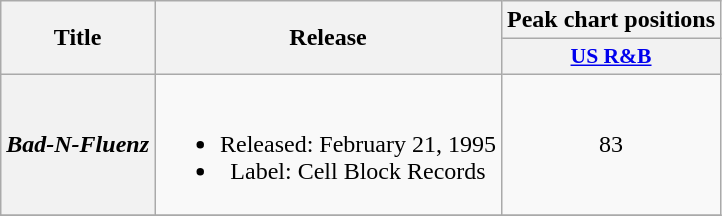<table class="wikitable plainrowheaders" style="text-align:center;">
<tr>
<th rowspan="2">Title</th>
<th rowspan="2">Release</th>
<th>Peak chart positions</th>
</tr>
<tr>
<th scope="col" style="font-size:90%;"><a href='#'>US R&B</a></th>
</tr>
<tr>
<th scope="row"><em>Bad-N-Fluenz</em></th>
<td><br><ul><li>Released: February 21, 1995</li><li>Label: Cell Block Records</li></ul></td>
<td style="text-align:center;">83</td>
</tr>
<tr>
</tr>
</table>
